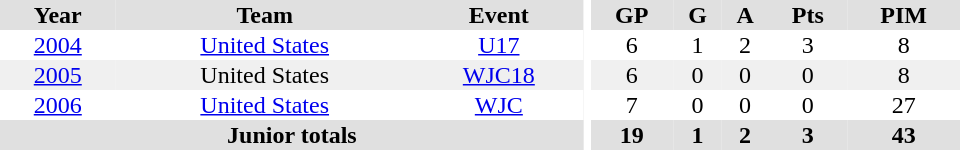<table border="0" cellpadding="1" cellspacing="0" ID="Table3" style="text-align:center; width:40em">
<tr ALIGN="center" bgcolor="#e0e0e0">
<th>Year</th>
<th>Team</th>
<th>Event</th>
<th rowspan="99" bgcolor="#ffffff"></th>
<th>GP</th>
<th>G</th>
<th>A</th>
<th>Pts</th>
<th>PIM</th>
</tr>
<tr>
<td><a href='#'>2004</a></td>
<td><a href='#'>United States</a></td>
<td><a href='#'>U17</a></td>
<td>6</td>
<td>1</td>
<td>2</td>
<td>3</td>
<td>8</td>
</tr>
<tr bgcolor="#f0f0f0">
<td><a href='#'>2005</a></td>
<td>United States</td>
<td><a href='#'>WJC18</a></td>
<td>6</td>
<td>0</td>
<td>0</td>
<td>0</td>
<td>8</td>
</tr>
<tr>
<td><a href='#'>2006</a></td>
<td><a href='#'>United States</a></td>
<td><a href='#'>WJC</a></td>
<td>7</td>
<td>0</td>
<td>0</td>
<td>0</td>
<td>27</td>
</tr>
<tr bgcolor="#e0e0e0">
<th colspan="3">Junior totals</th>
<th>19</th>
<th>1</th>
<th>2</th>
<th>3</th>
<th>43</th>
</tr>
</table>
